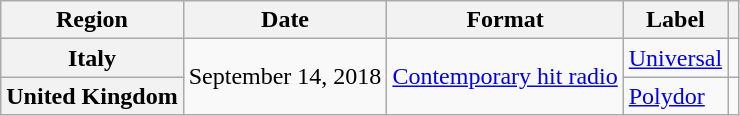<table class="wikitable plainrowheaders">
<tr>
<th>Region</th>
<th>Date</th>
<th>Format</th>
<th>Label</th>
<th></th>
</tr>
<tr>
<th scope="row">Italy</th>
<td rowspan="2">September 14, 2018</td>
<td rowspan="2"><a href='#'>Contemporary hit radio</a></td>
<td><a href='#'>Universal</a></td>
<td></td>
</tr>
<tr>
<th scope="row">United Kingdom</th>
<td><a href='#'>Polydor</a></td>
<td></td>
</tr>
</table>
